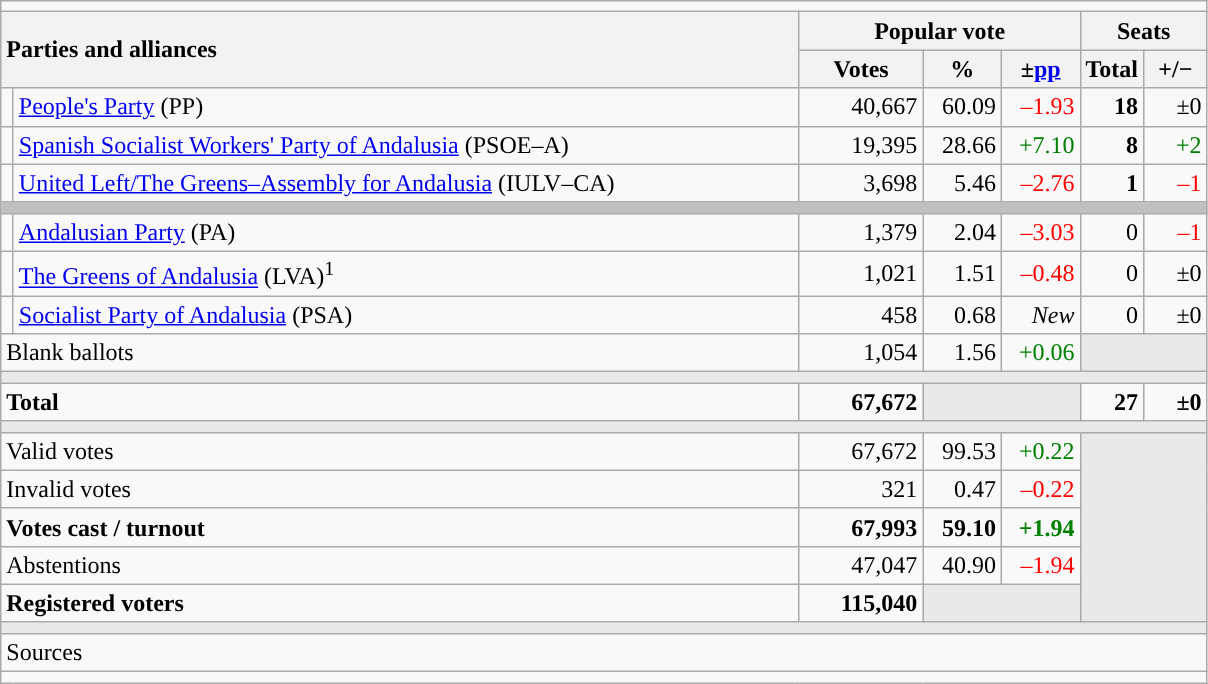<table class="wikitable" style="text-align:right;">
<tr>
<td colspan="7"></td>
</tr>
<tr>
<th style="text-align:left;" rowspan="2" colspan="2" width="525">Parties and alliances</th>
<th colspan="3">Popular vote</th>
<th colspan="2">Seats</th>
</tr>
<tr>
<th width="75">Votes</th>
<th width="45">%</th>
<th width="45">±<a href='#'>pp</a></th>
<th width="35">Total</th>
<th width="35">+/−</th>
</tr>
<tr>
<td width="1" style="color:inherit;background:"></td>
<td align="left"><a href='#'>People's Party</a> (PP)</td>
<td>40,667</td>
<td>60.09</td>
<td style="color:red;">–1.93</td>
<td><strong>18</strong></td>
<td>±0</td>
</tr>
<tr>
<td style="color:inherit;background:"></td>
<td align="left"><a href='#'>Spanish Socialist Workers' Party of Andalusia</a> (PSOE–A)</td>
<td>19,395</td>
<td>28.66</td>
<td style="color:green;">+7.10</td>
<td><strong>8</strong></td>
<td style="color:green;">+2</td>
</tr>
<tr>
<td style="color:inherit;background:"></td>
<td align="left"><a href='#'>United Left/The Greens–Assembly for Andalusia</a> (IULV–CA)</td>
<td>3,698</td>
<td>5.46</td>
<td style="color:red;">–2.76</td>
<td><strong>1</strong></td>
<td style="color:red;">–1</td>
</tr>
<tr>
<td colspan="7" bgcolor="#C0C0C0"></td>
</tr>
<tr>
<td style="color:inherit;background:"></td>
<td align="left"><a href='#'>Andalusian Party</a> (PA)</td>
<td>1,379</td>
<td>2.04</td>
<td style="color:red;">–3.03</td>
<td>0</td>
<td style="color:red;">–1</td>
</tr>
<tr>
<td style="color:inherit;background:"></td>
<td align="left"><a href='#'>The Greens of Andalusia</a> (LVA)<sup>1</sup></td>
<td>1,021</td>
<td>1.51</td>
<td style="color:red;">–0.48</td>
<td>0</td>
<td>±0</td>
</tr>
<tr>
<td style="color:inherit;background:"></td>
<td align="left"><a href='#'>Socialist Party of Andalusia</a> (PSA)</td>
<td>458</td>
<td>0.68</td>
<td><em>New</em></td>
<td>0</td>
<td>±0</td>
</tr>
<tr>
<td align="left" colspan="2">Blank ballots</td>
<td>1,054</td>
<td>1.56</td>
<td style="color:green;">+0.06</td>
<td bgcolor="#E9E9E9" colspan="2"></td>
</tr>
<tr>
<td colspan="7" bgcolor="#E9E9E9"></td>
</tr>
<tr style="font-weight:bold;">
<td align="left" colspan="2">Total</td>
<td>67,672</td>
<td bgcolor="#E9E9E9" colspan="2"></td>
<td>27</td>
<td>±0</td>
</tr>
<tr>
<td colspan="7" bgcolor="#E9E9E9"></td>
</tr>
<tr>
<td align="left" colspan="2">Valid votes</td>
<td>67,672</td>
<td>99.53</td>
<td style="color:green;">+0.22</td>
<td bgcolor="#E9E9E9" colspan="2" rowspan="5"></td>
</tr>
<tr>
<td align="left" colspan="2">Invalid votes</td>
<td>321</td>
<td>0.47</td>
<td style="color:red;">–0.22</td>
</tr>
<tr style="font-weight:bold;">
<td align="left" colspan="2">Votes cast / turnout</td>
<td>67,993</td>
<td>59.10</td>
<td style="color:green;">+1.94</td>
</tr>
<tr>
<td align="left" colspan="2">Abstentions</td>
<td>47,047</td>
<td>40.90</td>
<td style="color:red;">–1.94</td>
</tr>
<tr style="font-weight:bold;">
<td align="left" colspan="2">Registered voters</td>
<td>115,040</td>
<td bgcolor="#E9E9E9" colspan="2"></td>
</tr>
<tr>
<td colspan="7" bgcolor="#E9E9E9"></td>
</tr>
<tr>
<td align="left" colspan="7">Sources</td>
</tr>
<tr>
<td colspan="7" style="text-align:left; max-width:790px;"></td>
</tr>
</table>
